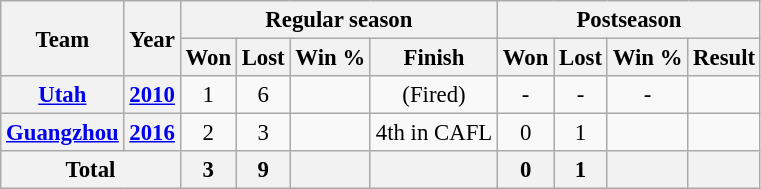<table class="wikitable" style="font-size: 95%; text-align:center;">
<tr>
<th rowspan=2>Team</th>
<th rowspan=2>Year</th>
<th colspan=4>Regular season</th>
<th colspan=4>Postseason</th>
</tr>
<tr>
<th>Won</th>
<th>Lost</th>
<th>Win %</th>
<th>Finish</th>
<th>Won</th>
<th>Lost</th>
<th>Win %</th>
<th>Result</th>
</tr>
<tr>
<th><a href='#'>Utah</a></th>
<th><a href='#'>2010</a></th>
<td>1</td>
<td>6</td>
<td></td>
<td>(Fired)</td>
<td>-</td>
<td>-</td>
<td>-</td>
<td></td>
</tr>
<tr !>
<th><a href='#'>Guangzhou</a></th>
<th><a href='#'>2016</a></th>
<td>2</td>
<td>3</td>
<td></td>
<td>4th in CAFL</td>
<td>0</td>
<td>1</td>
<td></td>
<td></td>
</tr>
<tr>
<th colspan=2>Total</th>
<th>3</th>
<th>9</th>
<th></th>
<th></th>
<th>0</th>
<th>1</th>
<th></th>
<th></th>
</tr>
</table>
